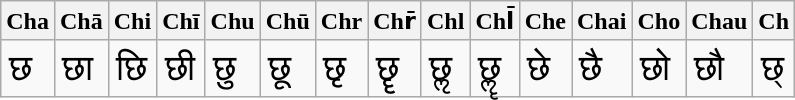<table class="wikitable">
<tr>
<th>Cha</th>
<th>Chā</th>
<th>Chi</th>
<th>Chī</th>
<th>Chu</th>
<th>Chū</th>
<th>Chr</th>
<th>Chr̄</th>
<th>Chl</th>
<th>Chl̄</th>
<th>Che</th>
<th>Chai</th>
<th>Cho</th>
<th>Chau</th>
<th>Ch</th>
</tr>
<tr style="font-size: 150%;">
<td>छ</td>
<td>छा</td>
<td>छि</td>
<td>छी</td>
<td>छु</td>
<td>छू</td>
<td>छृ</td>
<td>छॄ</td>
<td>छॢ</td>
<td>छॣ</td>
<td>छे</td>
<td>छै</td>
<td>छो</td>
<td>छौ</td>
<td>छ्</td>
</tr>
</table>
